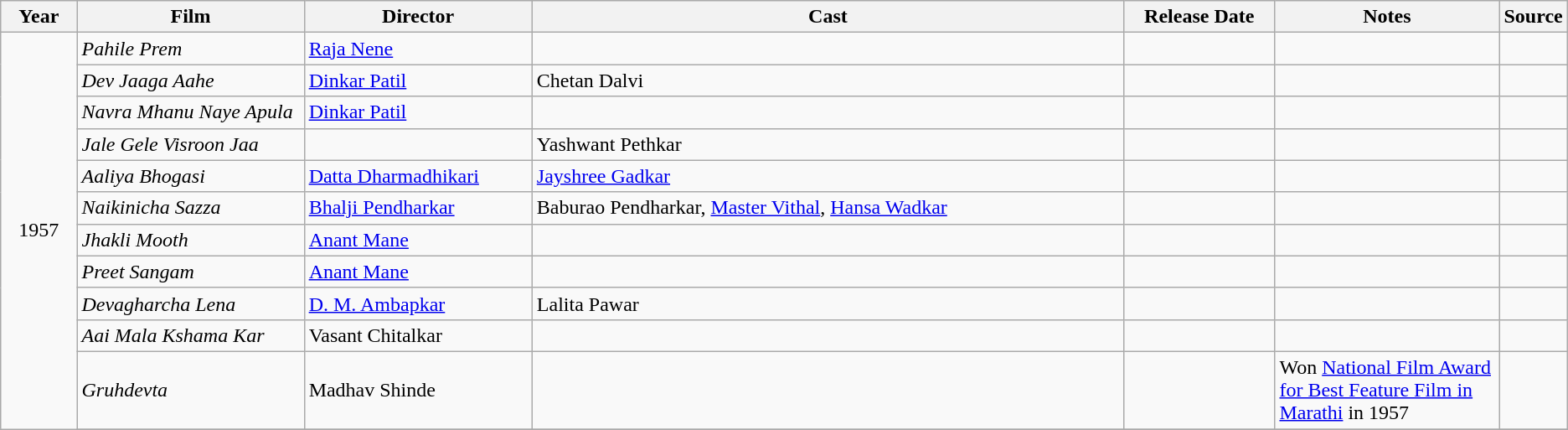<table class ="wikitable sortable collapsible">
<tr>
<th style="width: 05%;">Year</th>
<th style="width: 15%;">Film</th>
<th style="width: 15%;">Director</th>
<th style="width: 40%;" class="unsortable">Cast</th>
<th style="width: 10%;">Release Date</th>
<th style="width: 15%;" class="unsortable">Notes</th>
<th style="width: 15%;" class="unsortable">Source</th>
</tr>
<tr>
<td rowspan=12 align="center">1957</td>
<td><em>Pahile Prem</em></td>
<td><a href='#'>Raja Nene</a></td>
<td></td>
<td></td>
<td></td>
<td></td>
</tr>
<tr>
<td><em>Dev Jaaga Aahe</em></td>
<td><a href='#'>Dinkar Patil</a></td>
<td>Chetan Dalvi</td>
<td></td>
<td></td>
<td></td>
</tr>
<tr>
<td><em>Navra Mhanu Naye Apula</em></td>
<td><a href='#'>Dinkar Patil</a></td>
<td></td>
<td></td>
<td></td>
<td></td>
</tr>
<tr>
<td><em>Jale Gele Visroon Jaa</em></td>
<td></td>
<td>Yashwant Pethkar</td>
<td></td>
<td></td>
<td></td>
</tr>
<tr>
<td><em>Aaliya Bhogasi</em></td>
<td><a href='#'>Datta Dharmadhikari</a></td>
<td><a href='#'>Jayshree Gadkar</a></td>
<td></td>
<td></td>
<td></td>
</tr>
<tr>
<td><em>Naikinicha Sazza</em></td>
<td><a href='#'>Bhalji Pendharkar</a></td>
<td>Baburao Pendharkar, <a href='#'>Master Vithal</a>, <a href='#'>Hansa Wadkar</a></td>
<td></td>
<td></td>
<td></td>
</tr>
<tr>
<td><em>Jhakli Mooth</em></td>
<td><a href='#'>Anant Mane</a></td>
<td></td>
<td></td>
<td></td>
<td></td>
</tr>
<tr>
<td><em>Preet Sangam</em></td>
<td><a href='#'>Anant Mane</a></td>
<td></td>
<td></td>
<td></td>
<td></td>
</tr>
<tr>
<td><em>Devagharcha Lena</em></td>
<td><a href='#'>D. M. Ambapkar</a></td>
<td>Lalita Pawar</td>
<td></td>
<td></td>
<td></td>
</tr>
<tr>
<td><em>Aai Mala Kshama Kar</em></td>
<td>Vasant Chitalkar</td>
<td></td>
<td></td>
<td></td>
<td></td>
</tr>
<tr>
<td><em>Gruhdevta</em></td>
<td>Madhav Shinde</td>
<td></td>
<td></td>
<td>Won <a href='#'>National Film Award for Best Feature Film in Marathi</a> in 1957</td>
<td></td>
</tr>
<tr>
</tr>
</table>
